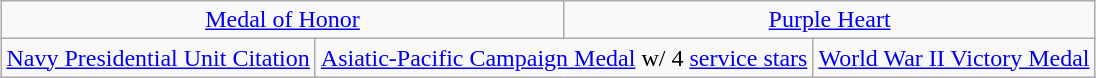<table class="wikitable" style="margin:1em auto; text-align:center;">
<tr>
<td colspan="3"><a href='#'>Medal of Honor</a></td>
<td colspan="3"><a href='#'>Purple Heart</a></td>
</tr>
<tr>
<td colspan="2"><a href='#'>Navy Presidential Unit Citation</a></td>
<td colspan="2"><a href='#'>Asiatic-Pacific Campaign Medal</a> w/ 4 <a href='#'>service stars</a></td>
<td colspan="2"><a href='#'>World War II Victory Medal</a></td>
</tr>
</table>
